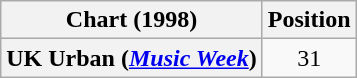<table class="wikitable plainrowheaders" style="text-align:center">
<tr>
<th>Chart (1998)</th>
<th>Position</th>
</tr>
<tr>
<th scope="row">UK Urban (<em><a href='#'>Music Week</a></em>)</th>
<td>31</td>
</tr>
</table>
